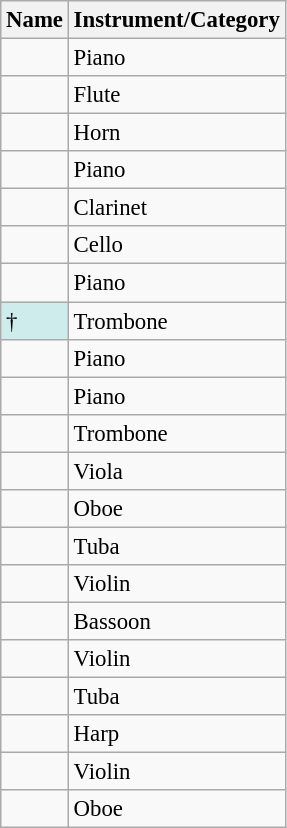<table class="wikitable sortable" style="font-size: 95%">
<tr>
<th>Name</th>
<th>Instrument/Category</th>
</tr>
<tr>
<td></td>
<td>Piano</td>
</tr>
<tr>
<td></td>
<td>Flute</td>
</tr>
<tr>
<td></td>
<td>Horn</td>
</tr>
<tr>
<td></td>
<td>Piano</td>
</tr>
<tr>
<td><strong></strong></td>
<td>Clarinet</td>
</tr>
<tr>
<td><strong></strong></td>
<td>Cello</td>
</tr>
<tr>
<td></td>
<td>Piano</td>
</tr>
<tr>
<td bgcolor="#CFECEC"><strong></strong>†</td>
<td>Trombone</td>
</tr>
<tr>
<td><strong></strong></td>
<td>Piano</td>
</tr>
<tr>
<td></td>
<td>Piano</td>
</tr>
<tr>
<td></td>
<td>Trombone</td>
</tr>
<tr>
<td></td>
<td>Viola</td>
</tr>
<tr>
<td></td>
<td>Oboe</td>
</tr>
<tr>
<td></td>
<td>Tuba</td>
</tr>
<tr>
<td></td>
<td>Violin</td>
</tr>
<tr>
<td></td>
<td>Bassoon</td>
</tr>
<tr>
<td></td>
<td>Violin</td>
</tr>
<tr>
<td></td>
<td>Tuba</td>
</tr>
<tr>
<td></td>
<td>Harp</td>
</tr>
<tr>
<td></td>
<td>Violin</td>
</tr>
<tr>
<td></td>
<td>Oboe</td>
</tr>
</table>
